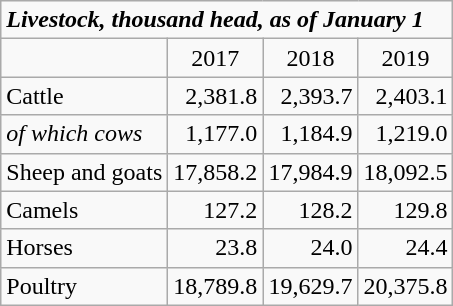<table class="wikitable">
<tr>
<td colspan="4"><strong><em>Livestock, thousand head, as of January 1</em></strong></td>
</tr>
<tr>
<td></td>
<td align="center">2017</td>
<td align="center">2018</td>
<td align="center">2019</td>
</tr>
<tr>
<td>Cattle</td>
<td align="right">2,381.8</td>
<td align="right">2,393.7</td>
<td align="right">2,403.1</td>
</tr>
<tr>
<td><em>of  which cows</em></td>
<td align="right">1,177.0</td>
<td align="right">1,184.9</td>
<td align="right">1,219.0</td>
</tr>
<tr>
<td>Sheep and goats</td>
<td align="right">17,858.2</td>
<td align="right">17,984.9</td>
<td align="right">18,092.5</td>
</tr>
<tr>
<td>Camels</td>
<td align="right">127.2</td>
<td align="right">128.2</td>
<td align="right">129.8</td>
</tr>
<tr>
<td>Horses</td>
<td align="right">23.8</td>
<td align="right">24.0</td>
<td align="right">24.4</td>
</tr>
<tr>
<td>Poultry</td>
<td align="right">18,789.8</td>
<td align="right">19,629.7</td>
<td align="right">20,375.8</td>
</tr>
</table>
